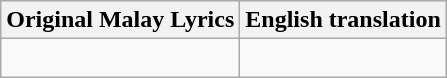<table class="wikitable">
<tr>
<th>Original Malay Lyrics</th>
<th>English translation</th>
</tr>
<tr>
<td><br></td>
<td><br></td>
</tr>
</table>
